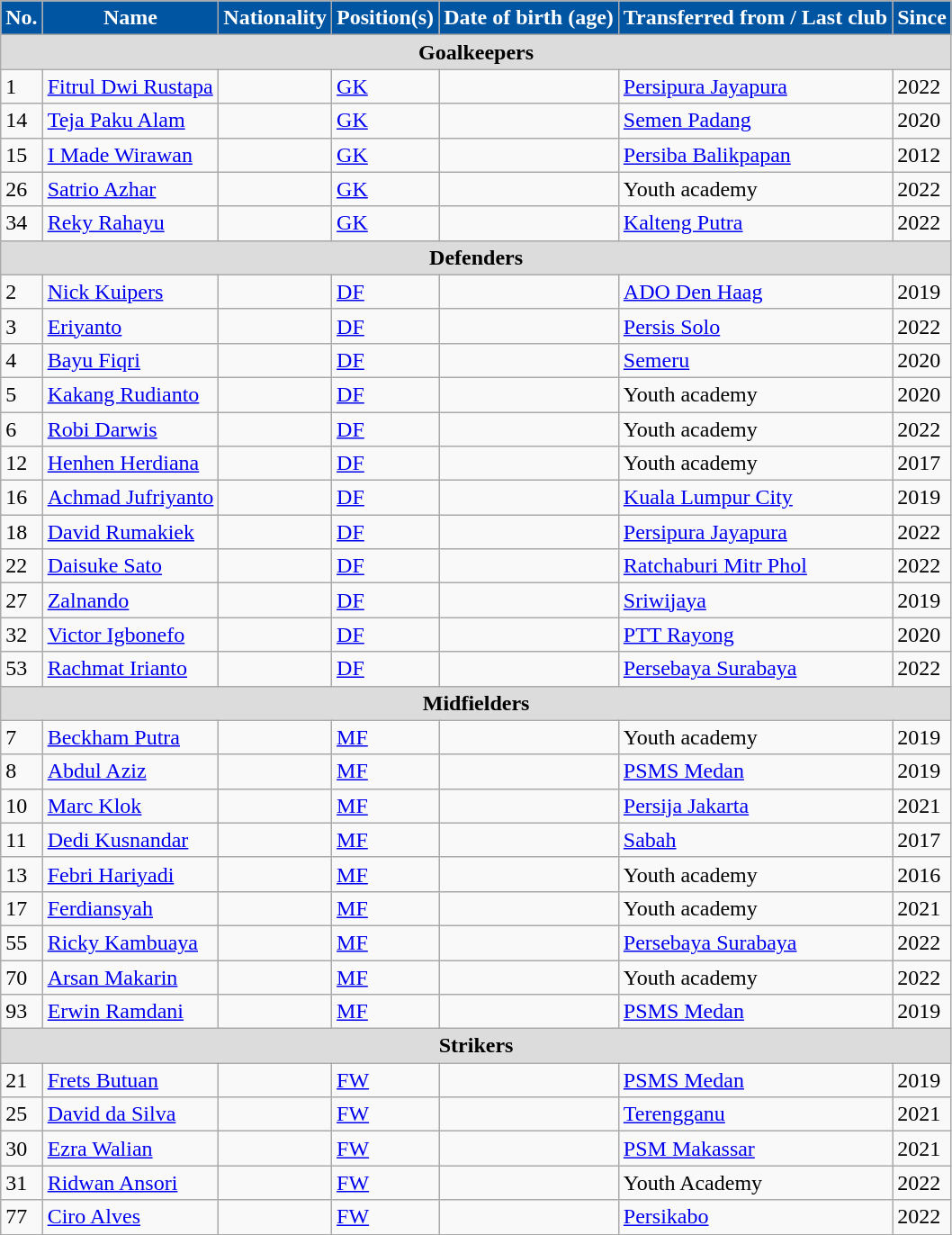<table class="wikitable">
<tr>
<th style="color:white; background:#0055A2">No.</th>
<th style="color:white; background:#0055A2">Name</th>
<th style="color:white; background:#0055A2">Nationality</th>
<th style="color:white; background:#0055A2">Position(s)</th>
<th style="color:white; background:#0055A2">Date of birth (age)</th>
<th style="color:white; background:#0055A2">Transferred from / Last club</th>
<th style="color:white; background:#0055A2">Since</th>
</tr>
<tr>
<th colspan="7" style="background:#dcdcdc; text-align:center">Goalkeepers</th>
</tr>
<tr>
<td>1</td>
<td><a href='#'>Fitrul Dwi Rustapa</a></td>
<td></td>
<td><a href='#'>GK</a></td>
<td></td>
<td> <a href='#'>Persipura Jayapura</a></td>
<td>2022</td>
</tr>
<tr>
<td>14</td>
<td><a href='#'>Teja Paku Alam</a></td>
<td></td>
<td><a href='#'>GK</a></td>
<td></td>
<td> <a href='#'>Semen Padang</a></td>
<td>2020</td>
</tr>
<tr>
<td>15</td>
<td><a href='#'>I Made Wirawan</a></td>
<td></td>
<td><a href='#'>GK</a></td>
<td></td>
<td> <a href='#'>Persiba Balikpapan</a></td>
<td>2012</td>
</tr>
<tr>
<td>26</td>
<td><a href='#'>Satrio Azhar</a></td>
<td></td>
<td><a href='#'>GK</a></td>
<td></td>
<td>Youth academy</td>
<td>2022</td>
</tr>
<tr>
<td>34</td>
<td><a href='#'>Reky Rahayu</a></td>
<td></td>
<td><a href='#'>GK</a></td>
<td></td>
<td> <a href='#'>Kalteng Putra</a></td>
<td>2022</td>
</tr>
<tr>
<th colspan="7" style="background:#dcdcdc; text-align:center">Defenders</th>
</tr>
<tr>
<td>2</td>
<td><a href='#'>Nick Kuipers</a></td>
<td></td>
<td><a href='#'>DF</a></td>
<td></td>
<td> <a href='#'>ADO Den Haag</a></td>
<td>2019</td>
</tr>
<tr>
<td>3</td>
<td><a href='#'>Eriyanto</a></td>
<td></td>
<td><a href='#'>DF</a></td>
<td></td>
<td> <a href='#'>Persis Solo</a></td>
<td>2022</td>
</tr>
<tr>
<td>4</td>
<td><a href='#'>Bayu Fiqri</a></td>
<td></td>
<td><a href='#'>DF</a></td>
<td></td>
<td> <a href='#'>Semeru</a></td>
<td>2020</td>
</tr>
<tr>
<td>5</td>
<td><a href='#'>Kakang Rudianto</a></td>
<td></td>
<td><a href='#'>DF</a></td>
<td></td>
<td>Youth academy</td>
<td>2020</td>
</tr>
<tr>
<td>6</td>
<td><a href='#'>Robi Darwis</a></td>
<td></td>
<td><a href='#'>DF</a></td>
<td></td>
<td>Youth academy</td>
<td>2022</td>
</tr>
<tr>
<td>12</td>
<td><a href='#'>Henhen Herdiana</a></td>
<td></td>
<td><a href='#'>DF</a></td>
<td></td>
<td>Youth academy</td>
<td>2017</td>
</tr>
<tr>
<td>16</td>
<td><a href='#'>Achmad Jufriyanto</a></td>
<td></td>
<td><a href='#'>DF</a></td>
<td></td>
<td> <a href='#'>Kuala Lumpur City</a></td>
<td>2019</td>
</tr>
<tr>
<td>18</td>
<td><a href='#'>David Rumakiek</a></td>
<td></td>
<td><a href='#'>DF</a></td>
<td></td>
<td> <a href='#'>Persipura Jayapura</a></td>
<td>2022</td>
</tr>
<tr>
<td>22</td>
<td><a href='#'>Daisuke Sato</a></td>
<td></td>
<td><a href='#'>DF</a></td>
<td></td>
<td> <a href='#'>Ratchaburi Mitr Phol</a></td>
<td>2022</td>
</tr>
<tr>
<td>27</td>
<td><a href='#'>Zalnando</a></td>
<td></td>
<td><a href='#'>DF</a></td>
<td></td>
<td> <a href='#'>Sriwijaya</a></td>
<td>2019</td>
</tr>
<tr>
<td>32</td>
<td><a href='#'>Victor Igbonefo</a></td>
<td></td>
<td><a href='#'>DF</a></td>
<td></td>
<td> <a href='#'>PTT Rayong</a></td>
<td>2020</td>
</tr>
<tr>
<td>53</td>
<td><a href='#'>Rachmat Irianto</a></td>
<td></td>
<td><a href='#'>DF</a></td>
<td></td>
<td> <a href='#'>Persebaya Surabaya</a></td>
<td>2022</td>
</tr>
<tr>
<th colspan="7" style="background:#dcdcdc; text-align:center">Midfielders</th>
</tr>
<tr>
<td>7</td>
<td><a href='#'>Beckham Putra</a></td>
<td></td>
<td><a href='#'>MF</a></td>
<td></td>
<td>Youth academy</td>
<td>2019</td>
</tr>
<tr>
<td>8</td>
<td><a href='#'>Abdul Aziz</a></td>
<td></td>
<td><a href='#'>MF</a></td>
<td></td>
<td> <a href='#'>PSMS Medan</a></td>
<td>2019</td>
</tr>
<tr>
<td>10</td>
<td><a href='#'>Marc Klok</a></td>
<td></td>
<td><a href='#'>MF</a></td>
<td></td>
<td> <a href='#'>Persija Jakarta</a></td>
<td>2021</td>
</tr>
<tr>
<td>11</td>
<td><a href='#'>Dedi Kusnandar</a></td>
<td></td>
<td><a href='#'>MF</a></td>
<td></td>
<td> <a href='#'>Sabah</a></td>
<td>2017</td>
</tr>
<tr>
<td>13</td>
<td><a href='#'>Febri Hariyadi</a></td>
<td></td>
<td><a href='#'>MF</a></td>
<td></td>
<td>Youth academy</td>
<td>2016</td>
</tr>
<tr>
<td>17</td>
<td><a href='#'>Ferdiansyah</a></td>
<td></td>
<td><a href='#'>MF</a></td>
<td></td>
<td>Youth academy</td>
<td>2021</td>
</tr>
<tr>
<td>55</td>
<td><a href='#'>Ricky Kambuaya</a></td>
<td></td>
<td><a href='#'>MF</a></td>
<td></td>
<td> <a href='#'>Persebaya Surabaya</a></td>
<td>2022</td>
</tr>
<tr>
<td>70</td>
<td><a href='#'>Arsan Makarin</a></td>
<td></td>
<td><a href='#'>MF</a></td>
<td></td>
<td>Youth academy</td>
<td>2022</td>
</tr>
<tr>
<td>93</td>
<td><a href='#'>Erwin Ramdani</a></td>
<td></td>
<td><a href='#'>MF</a></td>
<td></td>
<td> <a href='#'>PSMS Medan</a></td>
<td>2019</td>
</tr>
<tr>
<th colspan="7" style="background:#dcdcdc; text-align:center">Strikers</th>
</tr>
<tr>
<td>21</td>
<td><a href='#'>Frets Butuan</a></td>
<td></td>
<td><a href='#'>FW</a></td>
<td></td>
<td> <a href='#'>PSMS Medan</a></td>
<td>2019</td>
</tr>
<tr>
<td>25</td>
<td><a href='#'>David da Silva</a></td>
<td></td>
<td><a href='#'>FW</a></td>
<td></td>
<td> <a href='#'>Terengganu</a></td>
<td>2021</td>
</tr>
<tr>
<td>30</td>
<td><a href='#'>Ezra Walian</a></td>
<td></td>
<td><a href='#'>FW</a></td>
<td></td>
<td> <a href='#'>PSM Makassar</a></td>
<td>2021</td>
</tr>
<tr>
<td>31</td>
<td><a href='#'>Ridwan Ansori</a></td>
<td></td>
<td><a href='#'>FW</a></td>
<td></td>
<td>Youth Academy</td>
<td>2022</td>
</tr>
<tr>
<td>77</td>
<td><a href='#'>Ciro Alves</a></td>
<td></td>
<td><a href='#'>FW</a></td>
<td></td>
<td> <a href='#'>Persikabo</a></td>
<td>2022</td>
</tr>
<tr>
</tr>
</table>
